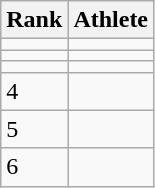<table class="wikitable" style="text-align:left">
<tr>
<th>Rank</th>
<th>Athlete</th>
</tr>
<tr>
<td></td>
<td align="left"></td>
</tr>
<tr>
<td></td>
<td align="left"></td>
</tr>
<tr>
<td></td>
<td align="left"></td>
</tr>
<tr>
<td>4</td>
<td align="left"></td>
</tr>
<tr>
<td>5</td>
<td align="left"></td>
</tr>
<tr>
<td>6</td>
<td align="left"></td>
</tr>
</table>
